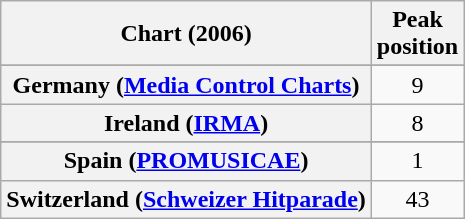<table class="wikitable sortable plainrowheaders" style="text-align:center">
<tr>
<th scope="col">Chart (2006)</th>
<th scope="col">Peak<br>position</th>
</tr>
<tr>
</tr>
<tr>
<th scope="row">Germany (<a href='#'>Media Control Charts</a>)</th>
<td>9</td>
</tr>
<tr>
<th scope="row">Ireland (<a href='#'>IRMA</a>)</th>
<td>8</td>
</tr>
<tr>
</tr>
<tr>
</tr>
<tr>
<th scope="row">Spain (<a href='#'>PROMUSICAE</a>)</th>
<td>1</td>
</tr>
<tr>
<th scope="row">Switzerland (<a href='#'>Schweizer Hitparade</a>)</th>
<td>43</td>
</tr>
</table>
